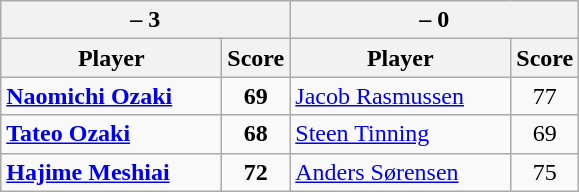<table class=wikitable>
<tr>
<th colspan=2> – 3</th>
<th colspan=2> – 0</th>
</tr>
<tr>
<th width=140>Player</th>
<th>Score</th>
<th width=140>Player</th>
<th>Score</th>
</tr>
<tr>
<td><strong><a href='#'>Naomichi Ozaki</a></strong></td>
<td align=center><strong>69</strong></td>
<td><a href='#'>Jacob Rasmussen</a></td>
<td align=center>77</td>
</tr>
<tr>
<td><strong><a href='#'>Tateo Ozaki</a></strong></td>
<td align=center><strong>68</strong></td>
<td><a href='#'>Steen Tinning</a></td>
<td align=center>69</td>
</tr>
<tr>
<td><strong><a href='#'>Hajime Meshiai</a></strong></td>
<td align=center><strong>72</strong></td>
<td><a href='#'>Anders Sørensen</a></td>
<td align=center>75</td>
</tr>
</table>
